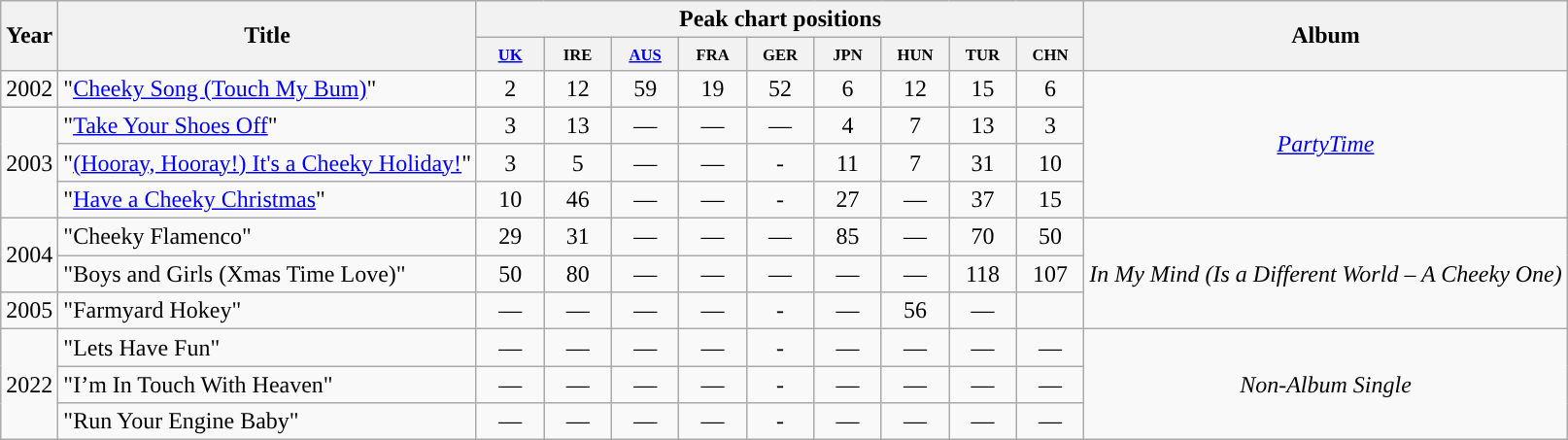<table class="wikitable">
<tr>
<th rowspan="2">Year</th>
<th rowspan="2">Title</th>
<th colspan="9">Peak chart positions</th>
<th rowspan="2">Album</th>
</tr>
<tr style=font-size:smaller>
<th width="40"><small><a href='#'>UK</a></small></th>
<th width="40"><small>IRE</small></th>
<th width="40"><small><a href='#'>AUS</a></small><br></th>
<th width="40"><small>FRA</small></th>
<th width="40"><small>GER</small></th>
<th width="40"><small>JPN</small></th>
<th width="40"><small>HUN</small></th>
<th width="40"><small>TUR</small></th>
<th width="40"><small>CHN</small></th>
</tr>
<tr>
<td style="text-align:center;">2002</td>
<td>"<a href='#'>Cheeky Song (Touch My Bum)</a>"</td>
<td style="text-align:center;">2</td>
<td style="text-align:center;">12</td>
<td style="text-align:center;">59</td>
<td style="text-align:center;">19</td>
<td style="text-align:center;">52</td>
<td style="text-align:center;">6</td>
<td style="text-align:center;">12</td>
<td style="text-align:center;">15</td>
<td style="text-align:center;">6</td>
<td style="text-align:center;" rowspan="4"><em><a href='#'>PartyTime</a></em></td>
</tr>
<tr>
<td style="text-align:center;" rowspan="3">2003</td>
<td>"<a href='#'>Take Your Shoes Off</a>"</td>
<td style="text-align:center;">3</td>
<td style="text-align:center;">13</td>
<td style="text-align:center;">—</td>
<td style="text-align:center;">—</td>
<td style="text-align:center;">—</td>
<td style="text-align:center;">4</td>
<td style="text-align:center;">7</td>
<td style="text-align:center;">13</td>
<td style="text-align:center;">3</td>
</tr>
<tr>
<td>"<a href='#'>(Hooray, Hooray!) It's a Cheeky Holiday!</a>"</td>
<td style="text-align:center;">3</td>
<td style="text-align:center;">5</td>
<td style="text-align:center;">—</td>
<td style="text-align:center;">—</td>
<td style="text-align:center;">-</td>
<td style="text-align:center;">11</td>
<td style="text-align:center;">7</td>
<td style="text-align:center;">31</td>
<td style="text-align:center;">10</td>
</tr>
<tr>
<td>"<a href='#'>Have a Cheeky Christmas</a>"</td>
<td style="text-align:center;">10</td>
<td style="text-align:center;">46</td>
<td style="text-align:center;">—</td>
<td style="text-align:center;">—</td>
<td style="text-align:center;">-</td>
<td style="text-align:center;">27</td>
<td style="text-align:center;">—</td>
<td style="text-align:center;">37</td>
<td style="text-align:center;">15</td>
</tr>
<tr>
<td style="text-align:center;" rowspan="2">2004</td>
<td>"Cheeky Flamenco"</td>
<td style="text-align:center;">29</td>
<td style="text-align:center;">31</td>
<td style="text-align:center;">—</td>
<td style="text-align:center;">—</td>
<td style="text-align:center;">—</td>
<td style="text-align:center;">85</td>
<td style="text-align:center;">—</td>
<td style="text-align:center;">70</td>
<td style="text-align:center;">50</td>
<td style="text-align:center;" rowspan="3"><em>In My Mind (Is a Different World – A Cheeky One)</em></td>
</tr>
<tr>
<td>"Boys and Girls (Xmas Time Love)"</td>
<td style="text-align:center;">50</td>
<td style="text-align:center;">80</td>
<td style="text-align:center;">—</td>
<td style="text-align:center;">—</td>
<td style="text-align:center;">—</td>
<td style="text-align:center;">—</td>
<td style="text-align:center;">—</td>
<td style="text-align:center;">118</td>
<td style="text-align:center;">107</td>
</tr>
<tr>
<td style="text-align:center;">2005</td>
<td>"Farmyard Hokey"</td>
<td style="text-align:center;">—</td>
<td style="text-align:center;">—</td>
<td style="text-align:center;">—</td>
<td style="text-align:center;">—</td>
<td style="text-align:center;">-</td>
<td style="text-align:center;">—</td>
<td style="text-align:center;">56</td>
<td style="text-align:center;">—</td>
</tr>
<tr>
<td style="text-align:center;" rowspan="3">2022</td>
<td>"Lets Have Fun"</td>
<td style="text-align:center;">—</td>
<td style="text-align:center;">—</td>
<td style="text-align:center;">—</td>
<td style="text-align:center;">—</td>
<td style="text-align:center;">-</td>
<td style="text-align:center;">—</td>
<td style="text-align:center;">—</td>
<td style="text-align:center;">—</td>
<td style="text-align:center;">—</td>
<td style="text-align:center;" rowspan="3”"><em>Non-Album Single</em></td>
</tr>
<tr>
<td>"I’m In Touch With Heaven"</td>
<td style="text-align:center;">—</td>
<td style="text-align:center;">—</td>
<td style="text-align:center;">—</td>
<td style="text-align:center;">—</td>
<td style="text-align:center;">-</td>
<td style="text-align:center;">—</td>
<td style="text-align:center;">—</td>
<td style="text-align:center;">—</td>
<td style="text-align:center;">—</td>
</tr>
<tr>
<td>"Run Your Engine Baby"</td>
<td style="text-align:center;">—</td>
<td style="text-align:center;">—</td>
<td style="text-align:center;">—</td>
<td style="text-align:center;">—</td>
<td style="text-align:center;">-</td>
<td style="text-align:center;">—</td>
<td style="text-align:center;">—</td>
<td style="text-align:center;">—</td>
<td style="text-align:center;">—</td>
</tr>
</table>
